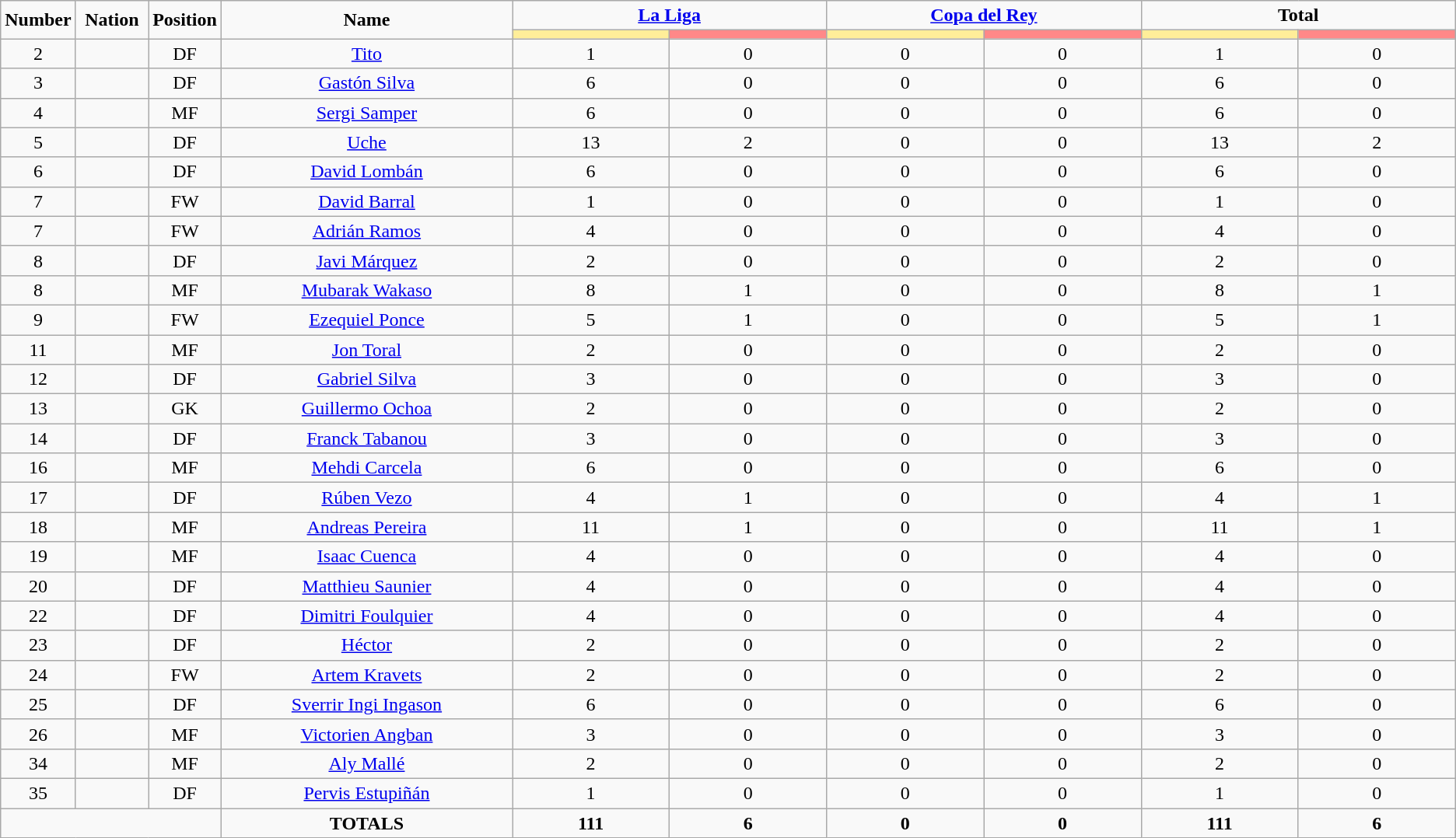<table class="wikitable" style="text-align:center;">
<tr>
<td rowspan="2"  style="width:5%; text-align:center;"><strong>Number</strong></td>
<td rowspan="2"  style="width:5%; text-align:center;"><strong>Nation</strong></td>
<td rowspan="2"  style="width:5%; text-align:center;"><strong>Position</strong></td>
<td rowspan="2"  style="width:20%; text-align:center;"><strong>Name</strong></td>
<td colspan="2" style="text-align:center;"><strong><a href='#'>La Liga</a></strong></td>
<td colspan="2" style="text-align:center;"><strong><a href='#'>Copa del Rey</a></strong></td>
<td colspan="2" style="text-align:center;"><strong>Total</strong></td>
</tr>
<tr>
<th style="width:60px; background:#fe9;"></th>
<th style="width:60px; background:#ff8888;"></th>
<th style="width:60px; background:#fe9;"></th>
<th style="width:60px; background:#ff8888;"></th>
<th style="width:60px; background:#fe9;"></th>
<th style="width:60px; background:#ff8888;"></th>
</tr>
<tr>
<td>2</td>
<td></td>
<td>DF</td>
<td><a href='#'>Tito</a></td>
<td>1</td>
<td>0</td>
<td>0</td>
<td>0</td>
<td>1</td>
<td>0</td>
</tr>
<tr>
<td>3</td>
<td></td>
<td>DF</td>
<td><a href='#'>Gastón Silva</a></td>
<td>6</td>
<td>0</td>
<td>0</td>
<td>0</td>
<td>6</td>
<td>0</td>
</tr>
<tr>
<td>4</td>
<td></td>
<td>MF</td>
<td><a href='#'>Sergi Samper</a></td>
<td>6</td>
<td>0</td>
<td>0</td>
<td>0</td>
<td>6</td>
<td>0</td>
</tr>
<tr>
<td>5</td>
<td></td>
<td>DF</td>
<td><a href='#'>Uche</a></td>
<td>13</td>
<td>2</td>
<td>0</td>
<td>0</td>
<td>13</td>
<td>2</td>
</tr>
<tr>
<td>6</td>
<td></td>
<td>DF</td>
<td><a href='#'>David Lombán</a></td>
<td>6</td>
<td>0</td>
<td>0</td>
<td>0</td>
<td>6</td>
<td>0</td>
</tr>
<tr>
<td>7</td>
<td></td>
<td>FW</td>
<td><a href='#'>David Barral</a></td>
<td>1</td>
<td>0</td>
<td>0</td>
<td>0</td>
<td>1</td>
<td>0</td>
</tr>
<tr>
<td>7</td>
<td></td>
<td>FW</td>
<td><a href='#'>Adrián Ramos</a></td>
<td>4</td>
<td>0</td>
<td>0</td>
<td>0</td>
<td>4</td>
<td>0</td>
</tr>
<tr>
<td>8</td>
<td></td>
<td>DF</td>
<td><a href='#'>Javi Márquez</a></td>
<td>2</td>
<td>0</td>
<td>0</td>
<td>0</td>
<td>2</td>
<td>0</td>
</tr>
<tr>
<td>8</td>
<td></td>
<td>MF</td>
<td><a href='#'>Mubarak Wakaso</a></td>
<td>8</td>
<td>1</td>
<td>0</td>
<td>0</td>
<td>8</td>
<td>1</td>
</tr>
<tr>
<td>9</td>
<td></td>
<td>FW</td>
<td><a href='#'>Ezequiel Ponce</a></td>
<td>5</td>
<td>1</td>
<td>0</td>
<td>0</td>
<td>5</td>
<td>1</td>
</tr>
<tr>
<td>11</td>
<td></td>
<td>MF</td>
<td><a href='#'>Jon Toral</a></td>
<td>2</td>
<td>0</td>
<td>0</td>
<td>0</td>
<td>2</td>
<td>0</td>
</tr>
<tr>
<td>12</td>
<td></td>
<td>DF</td>
<td><a href='#'>Gabriel Silva</a></td>
<td>3</td>
<td>0</td>
<td>0</td>
<td>0</td>
<td>3</td>
<td>0</td>
</tr>
<tr>
<td>13</td>
<td></td>
<td>GK</td>
<td><a href='#'>Guillermo Ochoa</a></td>
<td>2</td>
<td>0</td>
<td>0</td>
<td>0</td>
<td>2</td>
<td>0</td>
</tr>
<tr>
<td>14</td>
<td></td>
<td>DF</td>
<td><a href='#'>Franck Tabanou</a></td>
<td>3</td>
<td>0</td>
<td>0</td>
<td>0</td>
<td>3</td>
<td>0</td>
</tr>
<tr>
<td>16</td>
<td></td>
<td>MF</td>
<td><a href='#'>Mehdi Carcela</a></td>
<td>6</td>
<td>0</td>
<td>0</td>
<td>0</td>
<td>6</td>
<td>0</td>
</tr>
<tr>
<td>17</td>
<td></td>
<td>DF</td>
<td><a href='#'>Rúben Vezo</a></td>
<td>4</td>
<td>1</td>
<td>0</td>
<td>0</td>
<td>4</td>
<td>1</td>
</tr>
<tr>
<td>18</td>
<td></td>
<td>MF</td>
<td><a href='#'>Andreas Pereira</a></td>
<td>11</td>
<td>1</td>
<td>0</td>
<td>0</td>
<td>11</td>
<td>1</td>
</tr>
<tr>
<td>19</td>
<td></td>
<td>MF</td>
<td><a href='#'>Isaac Cuenca</a></td>
<td>4</td>
<td>0</td>
<td>0</td>
<td>0</td>
<td>4</td>
<td>0</td>
</tr>
<tr>
<td>20</td>
<td></td>
<td>DF</td>
<td><a href='#'>Matthieu Saunier</a></td>
<td>4</td>
<td>0</td>
<td>0</td>
<td>0</td>
<td>4</td>
<td>0</td>
</tr>
<tr>
<td>22</td>
<td></td>
<td>DF</td>
<td><a href='#'>Dimitri Foulquier</a></td>
<td>4</td>
<td>0</td>
<td>0</td>
<td>0</td>
<td>4</td>
<td>0</td>
</tr>
<tr>
<td>23</td>
<td></td>
<td>DF</td>
<td><a href='#'>Héctor</a></td>
<td>2</td>
<td>0</td>
<td>0</td>
<td>0</td>
<td>2</td>
<td>0</td>
</tr>
<tr>
<td>24</td>
<td></td>
<td>FW</td>
<td><a href='#'>Artem Kravets</a></td>
<td>2</td>
<td>0</td>
<td>0</td>
<td>0</td>
<td>2</td>
<td>0</td>
</tr>
<tr>
<td>25</td>
<td></td>
<td>DF</td>
<td><a href='#'>Sverrir Ingi Ingason</a></td>
<td>6</td>
<td>0</td>
<td>0</td>
<td>0</td>
<td>6</td>
<td>0</td>
</tr>
<tr>
<td>26</td>
<td></td>
<td>MF</td>
<td><a href='#'>Victorien Angban</a></td>
<td>3</td>
<td>0</td>
<td>0</td>
<td>0</td>
<td>3</td>
<td>0</td>
</tr>
<tr>
<td>34</td>
<td></td>
<td>MF</td>
<td><a href='#'>Aly Mallé</a></td>
<td>2</td>
<td>0</td>
<td>0</td>
<td>0</td>
<td>2</td>
<td>0</td>
</tr>
<tr>
<td>35</td>
<td></td>
<td>DF</td>
<td><a href='#'>Pervis Estupiñán</a></td>
<td>1</td>
<td>0</td>
<td>0</td>
<td>0</td>
<td>1</td>
<td>0</td>
</tr>
<tr>
<td colspan="3"></td>
<td><strong>TOTALS</strong></td>
<td><strong>111</strong></td>
<td><strong>6</strong></td>
<td><strong>0</strong></td>
<td><strong>0</strong></td>
<td><strong>111</strong></td>
<td><strong>6</strong></td>
</tr>
</table>
